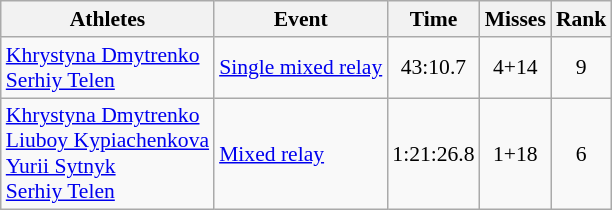<table class="wikitable" style="font-size:90%">
<tr>
<th>Athletes</th>
<th>Event</th>
<th>Time</th>
<th>Misses</th>
<th>Rank</th>
</tr>
<tr align=center>
<td align=left><a href='#'>Khrystyna Dmytrenko</a><br><a href='#'>Serhiy Telen</a></td>
<td align=left><a href='#'>Single mixed relay</a></td>
<td>43:10.7</td>
<td>4+14</td>
<td>9</td>
</tr>
<tr align=center>
<td align=left><a href='#'>Khrystyna Dmytrenko</a><br><a href='#'>Liuboy Kypiachenkova</a><br><a href='#'>Yurii Sytnyk</a><br><a href='#'>Serhiy Telen</a></td>
<td align=left><a href='#'>Mixed relay</a></td>
<td>1:21:26.8</td>
<td>1+18</td>
<td>6</td>
</tr>
</table>
